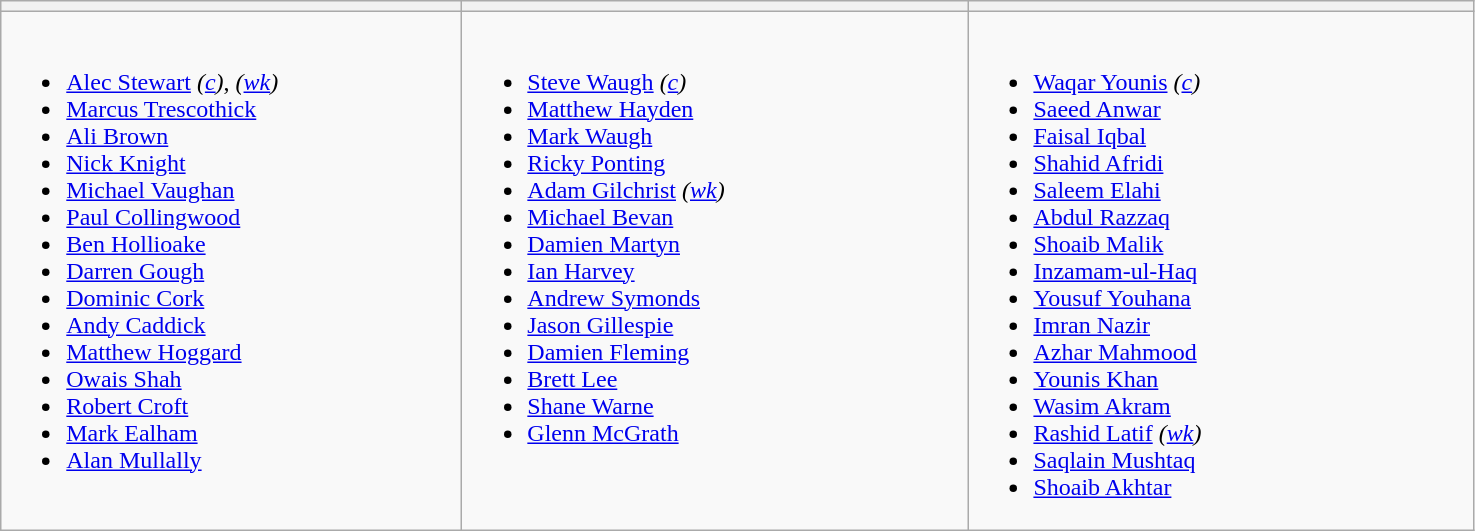<table class="wikitable">
<tr>
<th width=300></th>
<th width=330></th>
<th width=330></th>
</tr>
<tr>
<td valign=top><br><ul><li><a href='#'>Alec Stewart</a> <em>(<a href='#'>c</a>)</em>, <em>(<a href='#'>wk</a>)</em></li><li><a href='#'>Marcus Trescothick</a></li><li><a href='#'>Ali Brown</a></li><li><a href='#'>Nick Knight</a></li><li><a href='#'>Michael Vaughan</a></li><li><a href='#'>Paul Collingwood</a></li><li><a href='#'>Ben Hollioake</a></li><li><a href='#'>Darren Gough</a></li><li><a href='#'>Dominic Cork</a></li><li><a href='#'>Andy Caddick</a></li><li><a href='#'>Matthew Hoggard</a></li><li><a href='#'>Owais Shah</a></li><li><a href='#'>Robert Croft</a></li><li><a href='#'>Mark Ealham</a></li><li><a href='#'>Alan Mullally</a></li></ul></td>
<td valign=top><br><ul><li><a href='#'>Steve Waugh</a> <em>(<a href='#'>c</a>)</em></li><li><a href='#'>Matthew Hayden</a></li><li><a href='#'>Mark Waugh</a></li><li><a href='#'>Ricky Ponting</a></li><li><a href='#'>Adam Gilchrist</a> <em>(<a href='#'>wk</a>)</em></li><li><a href='#'>Michael Bevan</a></li><li><a href='#'>Damien Martyn</a></li><li><a href='#'>Ian Harvey</a></li><li><a href='#'>Andrew Symonds</a></li><li><a href='#'>Jason Gillespie</a></li><li><a href='#'>Damien Fleming</a></li><li><a href='#'>Brett Lee</a></li><li><a href='#'>Shane Warne</a></li><li><a href='#'>Glenn McGrath</a></li></ul></td>
<td valign=top><br><ul><li><a href='#'>Waqar Younis</a> <em>(<a href='#'>c</a>)</em></li><li><a href='#'>Saeed Anwar</a></li><li><a href='#'>Faisal Iqbal</a></li><li><a href='#'>Shahid Afridi</a></li><li><a href='#'>Saleem Elahi</a></li><li><a href='#'>Abdul Razzaq</a></li><li><a href='#'>Shoaib Malik</a></li><li><a href='#'>Inzamam-ul-Haq</a></li><li><a href='#'>Yousuf Youhana</a></li><li><a href='#'>Imran Nazir</a></li><li><a href='#'>Azhar Mahmood</a></li><li><a href='#'>Younis Khan</a></li><li><a href='#'>Wasim Akram</a></li><li><a href='#'>Rashid Latif</a> <em>(<a href='#'>wk</a>)</em></li><li><a href='#'>Saqlain Mushtaq</a></li><li><a href='#'>Shoaib Akhtar</a></li></ul></td>
</tr>
</table>
